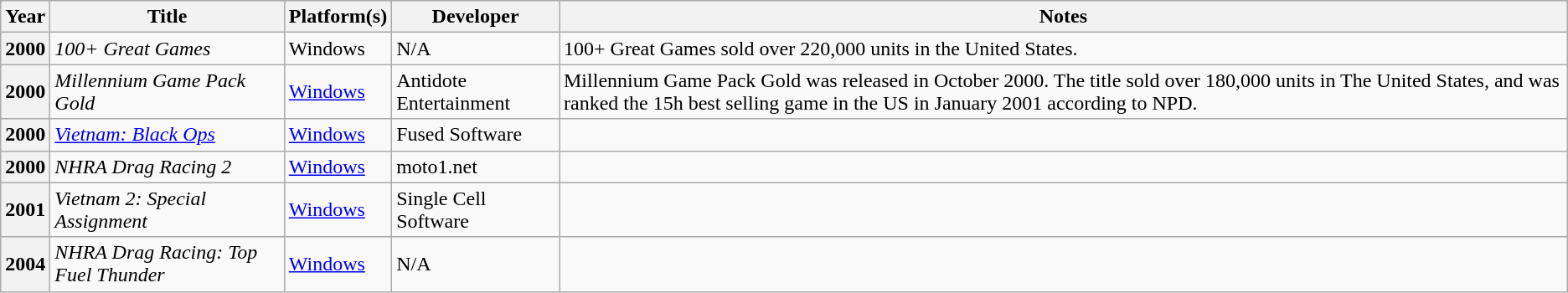<table class="wikitable sortable">
<tr>
<th>Year</th>
<th>Title</th>
<th>Platform(s)</th>
<th>Developer</th>
<th>Notes</th>
</tr>
<tr>
<th>2000</th>
<td><em>100+ Great Games</em></td>
<td>Windows</td>
<td>N/A</td>
<td>100+ Great Games sold over 220,000 units in the United States.</td>
</tr>
<tr>
<th>2000</th>
<td><em>Millennium Game Pack Gold</em></td>
<td><a href='#'>Windows</a></td>
<td>Antidote Entertainment</td>
<td>Millennium Game Pack Gold was released in October 2000. The title sold over 180,000 units in The United States, and was ranked the 15h best selling game in the US in January 2001 according to NPD.</td>
</tr>
<tr>
<th>2000</th>
<td><em><a href='#'>Vietnam: Black Ops</a></em></td>
<td><a href='#'>Windows</a></td>
<td>Fused Software</td>
<td></td>
</tr>
<tr>
<th>2000</th>
<td><em>NHRA Drag Racing 2</em></td>
<td><a href='#'>Windows</a></td>
<td>moto1.net</td>
<td></td>
</tr>
<tr>
<th>2001</th>
<td><em>Vietnam 2: Special Assignment</em></td>
<td><a href='#'>Windows</a></td>
<td>Single Cell Software</td>
<td></td>
</tr>
<tr>
<th>2004</th>
<td><em>NHRA Drag Racing: Top Fuel Thunder</em></td>
<td><a href='#'>Windows</a></td>
<td>N/A</td>
<td></td>
</tr>
</table>
